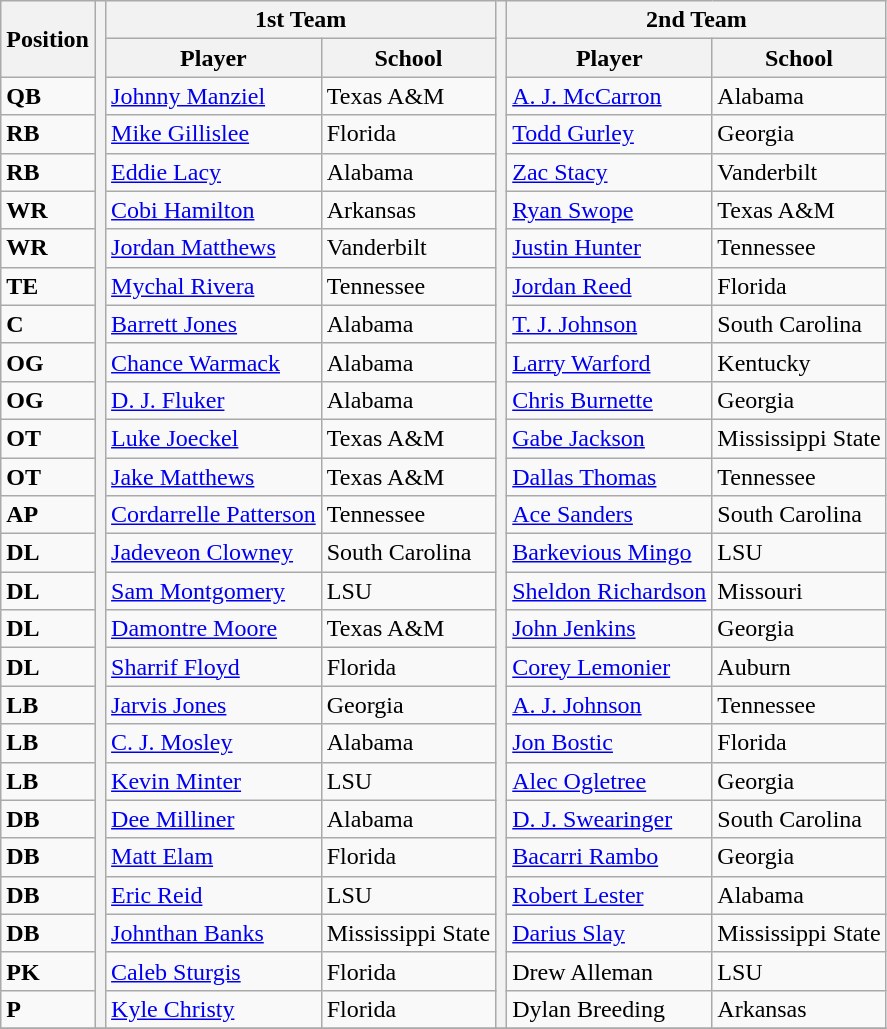<table class="wikitable" border="1">
<tr>
<th rowspan="2">Position</th>
<th rowspan="27"></th>
<th colspan="2">1st Team</th>
<th rowspan="27"></th>
<th colspan="2">2nd Team</th>
</tr>
<tr>
<th>Player</th>
<th>School</th>
<th>Player</th>
<th>School</th>
</tr>
<tr>
<td><strong>QB</strong></td>
<td><a href='#'>Johnny Manziel</a></td>
<td>Texas A&M</td>
<td><a href='#'>A. J. McCarron</a></td>
<td>Alabama</td>
</tr>
<tr>
<td><strong>RB</strong></td>
<td><a href='#'>Mike Gillislee</a></td>
<td>Florida</td>
<td><a href='#'>Todd Gurley</a></td>
<td>Georgia</td>
</tr>
<tr>
<td><strong>RB</strong></td>
<td><a href='#'>Eddie Lacy</a></td>
<td>Alabama</td>
<td><a href='#'>Zac Stacy</a></td>
<td>Vanderbilt</td>
</tr>
<tr>
<td><strong>WR</strong></td>
<td><a href='#'>Cobi Hamilton</a></td>
<td>Arkansas</td>
<td><a href='#'>Ryan Swope</a></td>
<td>Texas A&M</td>
</tr>
<tr>
<td><strong>WR</strong></td>
<td><a href='#'>Jordan Matthews</a></td>
<td>Vanderbilt</td>
<td><a href='#'>Justin Hunter</a></td>
<td>Tennessee</td>
</tr>
<tr>
<td><strong>TE</strong></td>
<td><a href='#'>Mychal Rivera</a></td>
<td>Tennessee</td>
<td><a href='#'>Jordan Reed</a></td>
<td>Florida</td>
</tr>
<tr>
<td><strong>C</strong></td>
<td><a href='#'>Barrett Jones</a></td>
<td>Alabama</td>
<td><a href='#'>T. J. Johnson</a></td>
<td>South Carolina</td>
</tr>
<tr>
<td><strong>OG</strong></td>
<td><a href='#'>Chance Warmack</a></td>
<td>Alabama</td>
<td><a href='#'>Larry Warford</a></td>
<td>Kentucky</td>
</tr>
<tr>
<td><strong>OG</strong></td>
<td><a href='#'>D. J. Fluker</a></td>
<td>Alabama</td>
<td><a href='#'>Chris Burnette</a></td>
<td>Georgia</td>
</tr>
<tr>
<td><strong>OT</strong></td>
<td><a href='#'>Luke Joeckel</a></td>
<td>Texas A&M</td>
<td><a href='#'>Gabe Jackson</a></td>
<td>Mississippi State</td>
</tr>
<tr>
<td><strong>OT</strong></td>
<td><a href='#'>Jake Matthews</a></td>
<td>Texas A&M</td>
<td><a href='#'>Dallas Thomas</a></td>
<td>Tennessee</td>
</tr>
<tr>
<td><strong>AP</strong></td>
<td><a href='#'>Cordarrelle Patterson</a></td>
<td>Tennessee</td>
<td><a href='#'>Ace Sanders</a></td>
<td>South Carolina</td>
</tr>
<tr>
<td><strong>DL</strong></td>
<td><a href='#'>Jadeveon Clowney</a></td>
<td>South Carolina</td>
<td><a href='#'>Barkevious Mingo</a></td>
<td>LSU</td>
</tr>
<tr>
<td><strong>DL</strong></td>
<td><a href='#'>Sam Montgomery</a></td>
<td>LSU</td>
<td><a href='#'>Sheldon Richardson</a></td>
<td>Missouri</td>
</tr>
<tr>
<td><strong>DL</strong></td>
<td><a href='#'>Damontre Moore</a></td>
<td>Texas A&M</td>
<td><a href='#'>John Jenkins</a></td>
<td>Georgia</td>
</tr>
<tr>
<td><strong>DL</strong></td>
<td><a href='#'>Sharrif Floyd</a></td>
<td>Florida</td>
<td><a href='#'>Corey Lemonier</a></td>
<td>Auburn</td>
</tr>
<tr>
<td><strong>LB</strong></td>
<td><a href='#'>Jarvis Jones</a></td>
<td>Georgia</td>
<td><a href='#'>A. J. Johnson</a></td>
<td>Tennessee</td>
</tr>
<tr>
<td><strong>LB</strong></td>
<td><a href='#'>C. J. Mosley</a></td>
<td>Alabama</td>
<td><a href='#'>Jon Bostic</a></td>
<td>Florida</td>
</tr>
<tr>
<td><strong>LB</strong></td>
<td><a href='#'>Kevin Minter</a></td>
<td>LSU</td>
<td><a href='#'>Alec Ogletree</a></td>
<td>Georgia</td>
</tr>
<tr>
<td><strong>DB</strong></td>
<td><a href='#'>Dee Milliner</a></td>
<td>Alabama</td>
<td><a href='#'>D. J. Swearinger</a></td>
<td>South Carolina</td>
</tr>
<tr>
<td><strong>DB</strong></td>
<td><a href='#'>Matt Elam</a></td>
<td>Florida</td>
<td><a href='#'>Bacarri Rambo</a></td>
<td>Georgia</td>
</tr>
<tr>
<td><strong>DB</strong></td>
<td><a href='#'>Eric Reid</a></td>
<td>LSU</td>
<td><a href='#'>Robert Lester</a></td>
<td>Alabama</td>
</tr>
<tr>
<td><strong>DB</strong></td>
<td><a href='#'>Johnthan Banks</a></td>
<td>Mississippi State</td>
<td><a href='#'>Darius Slay</a></td>
<td>Mississippi State</td>
</tr>
<tr>
<td><strong>PK</strong></td>
<td><a href='#'>Caleb Sturgis</a></td>
<td>Florida</td>
<td>Drew Alleman</td>
<td>LSU</td>
</tr>
<tr>
<td><strong>P</strong></td>
<td><a href='#'>Kyle Christy</a></td>
<td>Florida</td>
<td>Dylan Breeding</td>
<td>Arkansas</td>
</tr>
<tr>
</tr>
</table>
